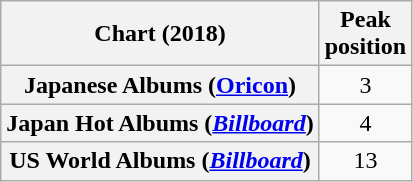<table class="wikitable plainrowheaders" style="text-align:center;">
<tr>
<th>Chart (2018)</th>
<th>Peak<br>position</th>
</tr>
<tr>
<th scope="row">Japanese Albums (<a href='#'>Oricon</a>)</th>
<td>3</td>
</tr>
<tr>
<th scope="row">Japan Hot Albums (<a href='#'><em>Billboard</em></a>)</th>
<td>4</td>
</tr>
<tr>
<th scope="row">US World Albums (<em><a href='#'>Billboard</a></em>)</th>
<td>13</td>
</tr>
</table>
